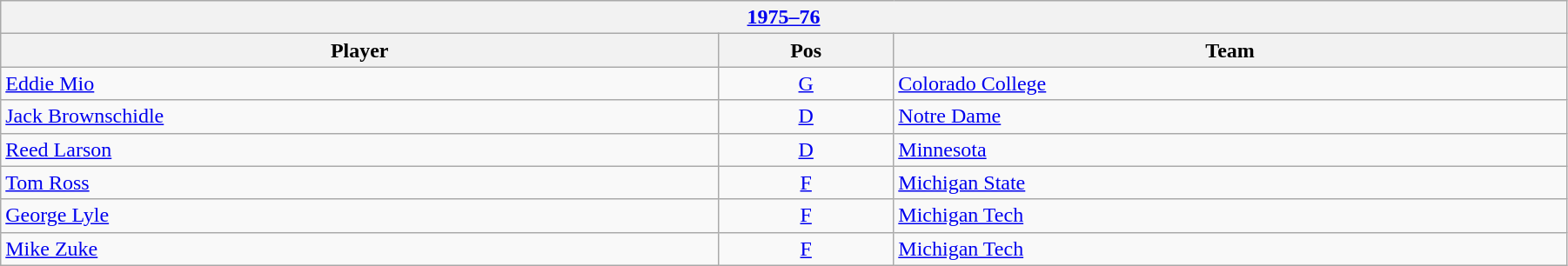<table class="wikitable" width=95%>
<tr>
<th colspan=3><a href='#'>1975–76</a></th>
</tr>
<tr>
<th>Player</th>
<th>Pos</th>
<th>Team</th>
</tr>
<tr>
<td><a href='#'>Eddie Mio</a></td>
<td align=center><a href='#'>G</a></td>
<td><a href='#'>Colorado College</a></td>
</tr>
<tr>
<td><a href='#'>Jack Brownschidle</a></td>
<td align=center><a href='#'>D</a></td>
<td><a href='#'>Notre Dame</a></td>
</tr>
<tr>
<td><a href='#'>Reed Larson</a></td>
<td align=center><a href='#'>D</a></td>
<td><a href='#'>Minnesota</a></td>
</tr>
<tr>
<td><a href='#'>Tom Ross</a></td>
<td align=center><a href='#'>F</a></td>
<td><a href='#'>Michigan State</a></td>
</tr>
<tr>
<td><a href='#'>George Lyle</a></td>
<td align=center><a href='#'>F</a></td>
<td><a href='#'>Michigan Tech</a></td>
</tr>
<tr>
<td><a href='#'>Mike Zuke</a></td>
<td align=center><a href='#'>F</a></td>
<td><a href='#'>Michigan Tech</a></td>
</tr>
</table>
